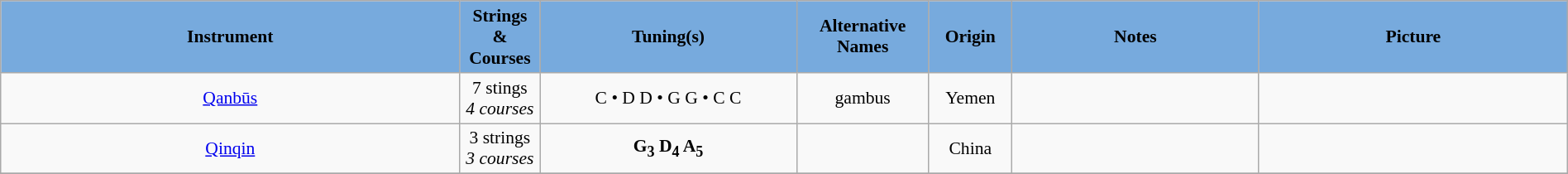<table class="wikitable" style="margin:0.5em auto; clear:both; font-size:.9em; text-align:center; width:100%">
<tr>
<th style="background: #7ad;">Instrument</th>
<th style="background: #7ad;" scope="col" width="58">Strings & Courses</th>
<th style="background: #7ad;" scope="col" width="200">Tuning(s)</th>
<th style="background: #7ad;" scope="col" width="100">Alternative Names</th>
<th style="background: #7ad;" scope="col" width="60">Origin</th>
<th style="background: #7ad;" scope="col" width'"140">Notes</th>
<th style="background: #7ad;">Picture</th>
</tr>
<tr>
<td><a href='#'>Qanbūs</a></td>
<td>7 stings<br><em>4 courses</em></td>
<td>C • D  D • G G • C C</td>
<td>gambus</td>
<td>Yemen</td>
<td></td>
<td></td>
</tr>
<tr>
<td><a href='#'>Qinqin</a></td>
<td>3 strings<br><em>3 courses</em></td>
<td><strong>G<sub>3</sub> D<sub>4</sub> A<sub>5</sub></strong></td>
<td></td>
<td>China</td>
<td></td>
<td></td>
</tr>
<tr>
</tr>
</table>
